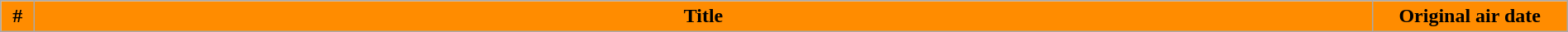<table class="wikitable plainrowheaders" style="width:100%; margin:auto; background:#FFFFFF;">
<tr>
<th style="background-color:#FF8C00;" width="20">#</th>
<th style="background-color:#FF8C00;">Title</th>
<th style="background-color:#FF8C00;" width="150">Original air date<br>






</th>
</tr>
</table>
